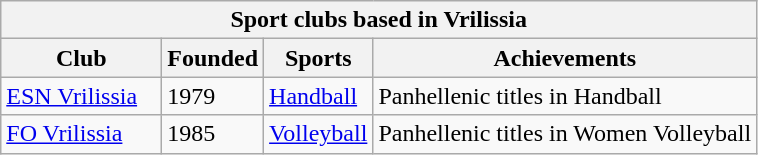<table class="wikitable">
<tr>
<th colspan="4">Sport clubs based in Vrilissia</th>
</tr>
<tr>
<th width="100">Club</th>
<th>Founded</th>
<th>Sports</th>
<th>Achievements</th>
</tr>
<tr>
<td><a href='#'>ESN Vrilissia</a></td>
<td>1979</td>
<td><a href='#'>Handball</a></td>
<td>Panhellenic titles in Handball</td>
</tr>
<tr>
<td><a href='#'>FO Vrilissia</a></td>
<td>1985</td>
<td><a href='#'>Volleyball</a></td>
<td>Panhellenic titles in Women Volleyball</td>
</tr>
</table>
